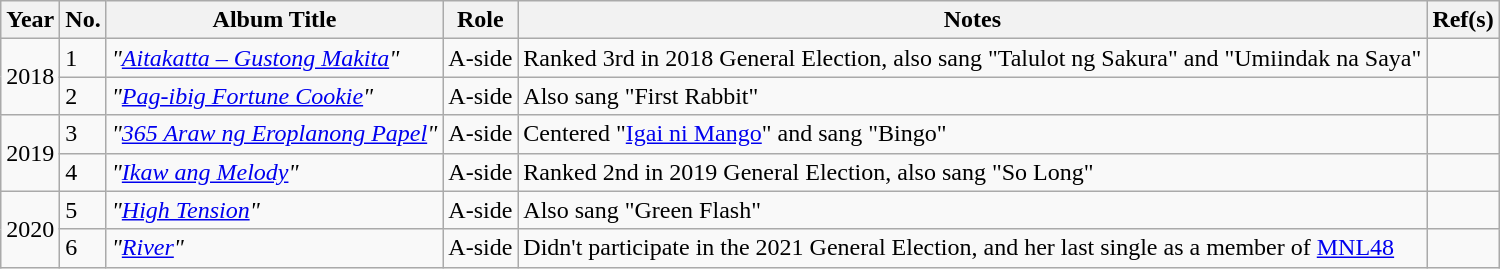<table class="wikitable sortable">
<tr>
<th>Year</th>
<th data-sort-type="number">No.</th>
<th>Album Title</th>
<th>Role</th>
<th class="unsortable">Notes</th>
<th>Ref(s)</th>
</tr>
<tr>
<td rowspan="2">2018</td>
<td>1</td>
<td><em>"<a href='#'>Aitakatta – Gustong Makita</a>"</em></td>
<td>A-side</td>
<td>Ranked 3rd in 2018 General Election, also sang "Talulot ng Sakura" and "Umiindak na Saya"</td>
<td></td>
</tr>
<tr>
<td>2</td>
<td><em>"<a href='#'>Pag-ibig Fortune Cookie</a>"</em></td>
<td>A-side</td>
<td>Also sang "First Rabbit"</td>
<td></td>
</tr>
<tr>
<td rowspan="2">2019</td>
<td>3</td>
<td><em>"<a href='#'>365 Araw ng Eroplanong Papel</a>"</em></td>
<td>A-side</td>
<td>Centered "<a href='#'>Igai ni Mango</a>" and sang "Bingo"</td>
<td></td>
</tr>
<tr>
<td>4</td>
<td><em>"<a href='#'>Ikaw ang Melody</a>"</em></td>
<td>A-side</td>
<td>Ranked 2nd in 2019 General Election, also sang "So Long"</td>
<td></td>
</tr>
<tr>
<td rowspan="2">2020</td>
<td>5</td>
<td><em>"<a href='#'>High Tension</a>"</em></td>
<td>A-side</td>
<td>Also sang "Green Flash"</td>
<td></td>
</tr>
<tr>
<td>6</td>
<td><em>"<a href='#'>River</a>"</em></td>
<td>A-side</td>
<td>Didn't participate in the 2021 General Election, and her last single as a member of <a href='#'>MNL48</a></td>
<td></td>
</tr>
</table>
